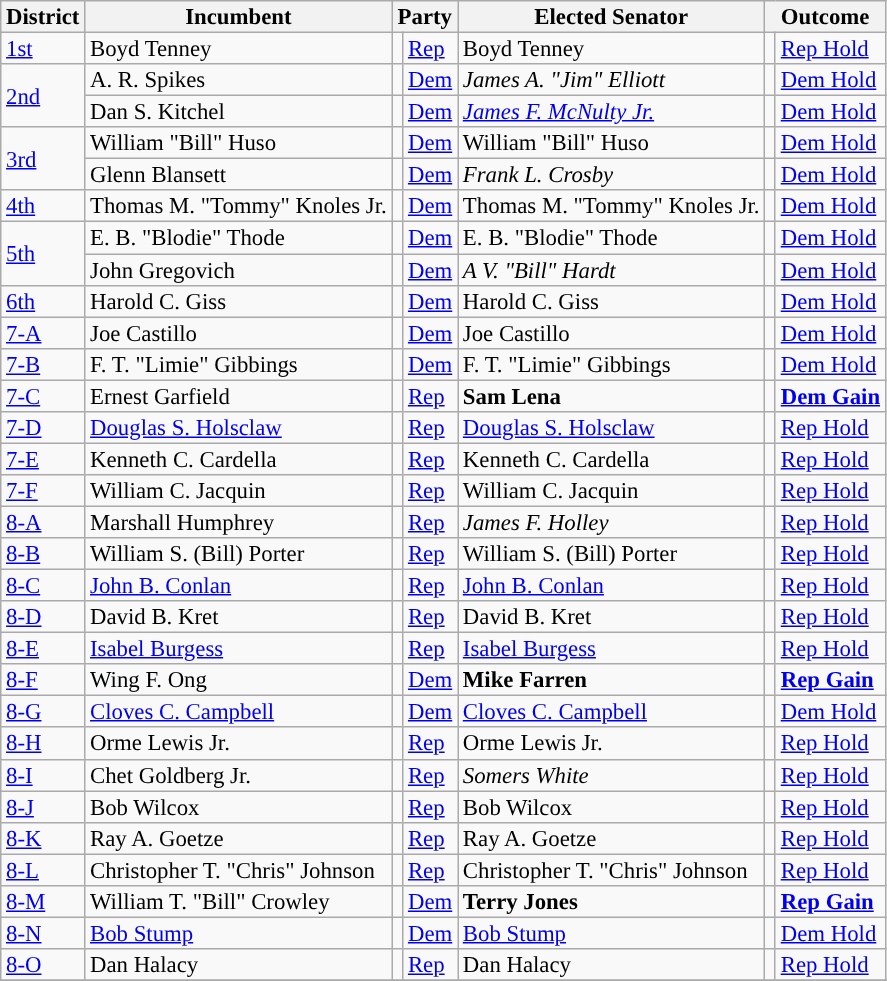<table class="sortable wikitable" style="font-size:95%;line-height:14px;">
<tr>
<th>District</th>
<th>Incumbent</th>
<th colspan="2">Party</th>
<th>Elected Senator</th>
<th colspan="2">Outcome</th>
</tr>
<tr>
<td><a href='#'>1st</a></td>
<td>Boyd Tenney</td>
<td style="background:"></td>
<td><a href='#'>Rep</a></td>
<td>Boyd Tenney</td>
<td style="background:"></td>
<td><a href='#'>Rep Hold</a></td>
</tr>
<tr>
<td rowspan="2"><a href='#'>2nd</a></td>
<td>A. R. Spikes</td>
<td style="background:"></td>
<td><a href='#'>Dem</a></td>
<td><em>James A. "Jim" Elliott</em></td>
<td style="background:"></td>
<td><a href='#'>Dem Hold</a></td>
</tr>
<tr>
<td>Dan S. Kitchel</td>
<td style="background:"></td>
<td><a href='#'>Dem</a></td>
<td><em><a href='#'>James F. McNulty Jr.</a></em></td>
<td style="background:"></td>
<td><a href='#'>Dem Hold</a></td>
</tr>
<tr>
<td rowspan="2"><a href='#'>3rd</a></td>
<td>William "Bill" Huso</td>
<td style="background:"></td>
<td><a href='#'>Dem</a></td>
<td>William "Bill" Huso</td>
<td style="background:"></td>
<td><a href='#'>Dem Hold</a></td>
</tr>
<tr>
<td>Glenn Blansett</td>
<td style="background:"></td>
<td><a href='#'>Dem</a></td>
<td><em>Frank L. Crosby</em></td>
<td style="background:"></td>
<td><a href='#'>Dem Hold</a></td>
</tr>
<tr>
<td><a href='#'>4th</a></td>
<td>Thomas M. "Tommy" Knoles Jr.</td>
<td style="background:"></td>
<td><a href='#'>Dem</a></td>
<td>Thomas M. "Tommy" Knoles Jr.</td>
<td style="background:"></td>
<td><a href='#'>Dem Hold</a></td>
</tr>
<tr>
<td rowspan="2"><a href='#'>5th</a></td>
<td>E. B. "Blodie" Thode</td>
<td style="background:"></td>
<td><a href='#'>Dem</a></td>
<td>E. B. "Blodie" Thode</td>
<td style="background:"></td>
<td><a href='#'>Dem Hold</a></td>
</tr>
<tr>
<td>John Gregovich</td>
<td style="background:"></td>
<td><a href='#'>Dem</a></td>
<td><em>A V. "Bill" Hardt</em></td>
<td style="background:"></td>
<td><a href='#'>Dem Hold</a></td>
</tr>
<tr>
<td><a href='#'>6th</a></td>
<td>Harold C. Giss</td>
<td style="background:"></td>
<td><a href='#'>Dem</a></td>
<td>Harold C. Giss</td>
<td style="background:"></td>
<td><a href='#'>Dem Hold</a></td>
</tr>
<tr>
<td><a href='#'>7-A</a></td>
<td>Joe Castillo</td>
<td style="background:"></td>
<td><a href='#'>Dem</a></td>
<td>Joe Castillo</td>
<td style="background:"></td>
<td><a href='#'>Dem Hold</a></td>
</tr>
<tr>
<td><a href='#'>7-B</a></td>
<td>F. T. "Limie" Gibbings</td>
<td style="background:"></td>
<td><a href='#'>Dem</a></td>
<td>F. T. "Limie" Gibbings</td>
<td style="background:"></td>
<td><a href='#'>Dem Hold</a></td>
</tr>
<tr>
<td><a href='#'>7-C</a></td>
<td>Ernest Garfield</td>
<td style="background:"></td>
<td><a href='#'>Rep</a></td>
<td><strong>Sam Lena</strong></td>
<td style="background:"></td>
<td><strong><a href='#'>Dem Gain</a></strong></td>
</tr>
<tr>
<td><a href='#'>7-D</a></td>
<td><a href='#'>Douglas S. Holsclaw</a></td>
<td style="background:"></td>
<td><a href='#'>Rep</a></td>
<td><a href='#'>Douglas S. Holsclaw</a></td>
<td style="background:"></td>
<td><a href='#'>Rep Hold</a></td>
</tr>
<tr>
<td><a href='#'>7-E</a></td>
<td>Kenneth C. Cardella</td>
<td style="background:"></td>
<td><a href='#'>Rep</a></td>
<td>Kenneth C. Cardella</td>
<td style="background:"></td>
<td><a href='#'>Rep Hold</a></td>
</tr>
<tr>
<td><a href='#'>7-F</a></td>
<td>William C. Jacquin</td>
<td style="background:"></td>
<td><a href='#'>Rep</a></td>
<td>William C. Jacquin</td>
<td style="background:"></td>
<td><a href='#'>Rep Hold</a></td>
</tr>
<tr>
<td><a href='#'>8-A</a></td>
<td>Marshall Humphrey</td>
<td style="background:"></td>
<td><a href='#'>Rep</a></td>
<td><em>James F. Holley</em></td>
<td style="background:"></td>
<td><a href='#'>Rep Hold</a></td>
</tr>
<tr>
<td><a href='#'>8-B</a></td>
<td>William S. (Bill) Porter</td>
<td style="background:"></td>
<td><a href='#'>Rep</a></td>
<td>William S. (Bill) Porter</td>
<td style="background:"></td>
<td><a href='#'>Rep Hold</a></td>
</tr>
<tr>
<td><a href='#'>8-C</a></td>
<td><a href='#'>John B. Conlan</a></td>
<td style="background:"></td>
<td><a href='#'>Rep</a></td>
<td><a href='#'>John B. Conlan</a></td>
<td style="background:"></td>
<td><a href='#'>Rep Hold</a></td>
</tr>
<tr>
<td><a href='#'>8-D</a></td>
<td>David B. Kret</td>
<td style="background:"></td>
<td><a href='#'>Rep</a></td>
<td>David B. Kret</td>
<td style="background:"></td>
<td><a href='#'>Rep Hold</a></td>
</tr>
<tr>
<td><a href='#'>8-E</a></td>
<td><a href='#'>Isabel Burgess</a></td>
<td style="background:"></td>
<td><a href='#'>Rep</a></td>
<td><a href='#'>Isabel Burgess</a></td>
<td style="background:"></td>
<td><a href='#'>Rep Hold</a></td>
</tr>
<tr>
<td><a href='#'>8-F</a></td>
<td>Wing F. Ong</td>
<td style="background:"></td>
<td><a href='#'>Dem</a></td>
<td><strong>Mike Farren</strong></td>
<td style="background:"></td>
<td><strong><a href='#'>Rep Gain</a></strong></td>
</tr>
<tr>
<td><a href='#'>8-G</a></td>
<td><a href='#'>Cloves C. Campbell</a></td>
<td style="background:"></td>
<td><a href='#'>Dem</a></td>
<td><a href='#'>Cloves C. Campbell</a></td>
<td style="background:"></td>
<td><a href='#'>Dem Hold</a></td>
</tr>
<tr>
<td><a href='#'>8-H</a></td>
<td>Orme Lewis Jr.</td>
<td style="background:"></td>
<td><a href='#'>Rep</a></td>
<td>Orme Lewis Jr.</td>
<td style="background:"></td>
<td><a href='#'>Rep Hold</a></td>
</tr>
<tr>
<td><a href='#'>8-I</a></td>
<td>Chet Goldberg Jr.</td>
<td style="background:"></td>
<td><a href='#'>Rep</a></td>
<td><em>Somers White</em></td>
<td style="background:"></td>
<td><a href='#'>Rep Hold</a></td>
</tr>
<tr>
<td><a href='#'>8-J</a></td>
<td>Bob Wilcox</td>
<td style="background:"></td>
<td><a href='#'>Rep</a></td>
<td>Bob Wilcox</td>
<td style="background:"></td>
<td><a href='#'>Rep Hold</a></td>
</tr>
<tr>
<td><a href='#'>8-K</a></td>
<td>Ray A. Goetze</td>
<td style="background:"></td>
<td><a href='#'>Rep</a></td>
<td>Ray A. Goetze</td>
<td style="background:"></td>
<td><a href='#'>Rep Hold</a></td>
</tr>
<tr>
<td><a href='#'>8-L</a></td>
<td>Christopher T. "Chris" Johnson</td>
<td style="background:"></td>
<td><a href='#'>Rep</a></td>
<td>Christopher T. "Chris" Johnson</td>
<td style="background:"></td>
<td><a href='#'>Rep Hold</a></td>
</tr>
<tr>
<td><a href='#'>8-M</a></td>
<td>William T. "Bill" Crowley</td>
<td style="background:"></td>
<td><a href='#'>Dem</a></td>
<td><strong>Terry Jones</strong></td>
<td style="background:"></td>
<td><strong><a href='#'>Rep Gain</a></strong></td>
</tr>
<tr>
<td><a href='#'>8-N</a></td>
<td><a href='#'>Bob Stump</a></td>
<td style="background:"></td>
<td><a href='#'>Dem</a></td>
<td><a href='#'>Bob Stump</a></td>
<td style="background:"></td>
<td><a href='#'>Dem Hold</a></td>
</tr>
<tr>
<td><a href='#'>8-O</a></td>
<td>Dan Halacy</td>
<td style="background:"></td>
<td><a href='#'>Rep</a></td>
<td>Dan Halacy</td>
<td style="background:"></td>
<td><a href='#'>Rep Hold</a></td>
</tr>
<tr>
</tr>
</table>
